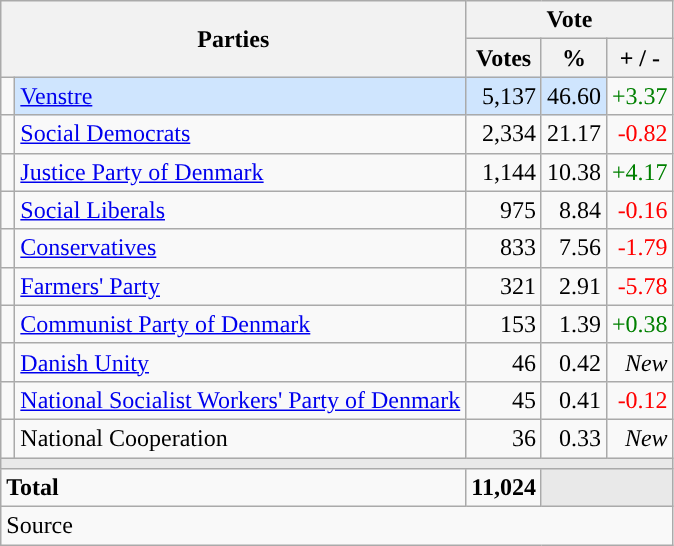<table class="wikitable" style="text-align:right;">
<tr>
<th style="text-align:centre;" rowspan="2" colspan="2" width="225">Parties</th>
<th colspan="3">Vote</th>
</tr>
<tr>
<th width="15">Votes</th>
<th width="15">%</th>
<th width="15">+ / -</th>
</tr>
<tr>
<td width="2" style="color:inherit;background:"></td>
<td bgcolor=#cfe5fe  align="left"><a href='#'>Venstre</a></td>
<td bgcolor=#cfe5fe>5,137</td>
<td bgcolor=#cfe5fe>46.60</td>
<td style=color:green;>+3.37</td>
</tr>
<tr>
<td width="2" style="color:inherit;background:"></td>
<td align="left"><a href='#'>Social Democrats</a></td>
<td>2,334</td>
<td>21.17</td>
<td style=color:red;>-0.82</td>
</tr>
<tr>
<td width="2" style="color:inherit;background:"></td>
<td align="left"><a href='#'>Justice Party of Denmark</a></td>
<td>1,144</td>
<td>10.38</td>
<td style=color:green;>+4.17</td>
</tr>
<tr>
<td width="2" style="color:inherit;background:"></td>
<td align="left"><a href='#'>Social Liberals</a></td>
<td>975</td>
<td>8.84</td>
<td style=color:red;>-0.16</td>
</tr>
<tr>
<td width="2" style="color:inherit;background:"></td>
<td align="left"><a href='#'>Conservatives</a></td>
<td>833</td>
<td>7.56</td>
<td style=color:red;>-1.79</td>
</tr>
<tr>
<td width="2" style="color:inherit;background:"></td>
<td align="left"><a href='#'>Farmers' Party</a></td>
<td>321</td>
<td>2.91</td>
<td style=color:red;>-5.78</td>
</tr>
<tr>
<td width="2" style="color:inherit;background:"></td>
<td align="left"><a href='#'>Communist Party of Denmark</a></td>
<td>153</td>
<td>1.39</td>
<td style=color:green;>+0.38</td>
</tr>
<tr>
<td width="2" style="color:inherit;background:"></td>
<td align="left"><a href='#'>Danish Unity</a></td>
<td>46</td>
<td>0.42</td>
<td><em>New</em></td>
</tr>
<tr>
<td width="2" style="color:inherit;background:"></td>
<td align="left"><a href='#'>National Socialist Workers' Party of Denmark</a></td>
<td>45</td>
<td>0.41</td>
<td style=color:red;>-0.12</td>
</tr>
<tr>
<td width="2" style="color:inherit;background:"></td>
<td align="left">National Cooperation</td>
<td>36</td>
<td>0.33</td>
<td><em>New</em></td>
</tr>
<tr>
<td colspan="7" bgcolor="#E9E9E9"></td>
</tr>
<tr>
<td align="left" colspan="2"><strong>Total</strong></td>
<td><strong>11,024</strong></td>
<td bgcolor="#E9E9E9" colspan="2"></td>
</tr>
<tr>
<td align="left" colspan="6">Source</td>
</tr>
</table>
